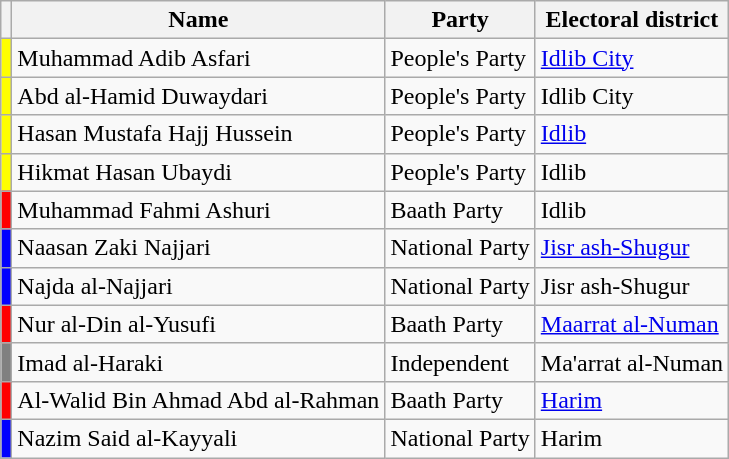<table class="wikitable sortable">
<tr>
<th></th>
<th>Name</th>
<th>Party</th>
<th>Electoral district</th>
</tr>
<tr>
<td bgcolor="yellow"></td>
<td>Muhammad Adib Asfari</td>
<td>People's Party</td>
<td><a href='#'>Idlib City</a></td>
</tr>
<tr>
<td bgcolor="yellow"></td>
<td>Abd al-Hamid Duwaydari</td>
<td>People's Party</td>
<td>Idlib City</td>
</tr>
<tr>
<td bgcolor="yellow"></td>
<td>Hasan Mustafa Hajj Hussein</td>
<td>People's Party</td>
<td><a href='#'>Idlib</a></td>
</tr>
<tr>
<td bgcolor="yellow"></td>
<td>Hikmat Hasan Ubaydi</td>
<td>People's Party</td>
<td>Idlib</td>
</tr>
<tr>
<td bgcolor="red"></td>
<td>Muhammad Fahmi Ashuri</td>
<td>Baath Party</td>
<td>Idlib</td>
</tr>
<tr>
<td bgcolor="blue"></td>
<td>Naasan Zaki Najjari</td>
<td>National Party</td>
<td><a href='#'>Jisr ash-Shugur</a></td>
</tr>
<tr>
<td bgcolor="blue"></td>
<td>Najda al-Najjari</td>
<td>National Party</td>
<td>Jisr ash-Shugur</td>
</tr>
<tr>
<td bgcolor="red"></td>
<td>Nur al-Din al-Yusufi</td>
<td>Baath Party</td>
<td><a href='#'>Maarrat al-Numan</a></td>
</tr>
<tr>
<td bgcolor="gray"></td>
<td>Imad al-Haraki</td>
<td>Independent</td>
<td>Ma'arrat al-Numan</td>
</tr>
<tr>
<td bgcolor="red"></td>
<td>Al-Walid Bin Ahmad Abd al-Rahman</td>
<td>Baath Party</td>
<td><a href='#'>Harim</a></td>
</tr>
<tr>
<td bgcolor="blue"></td>
<td>Nazim Said al-Kayyali</td>
<td>National Party</td>
<td>Harim</td>
</tr>
</table>
